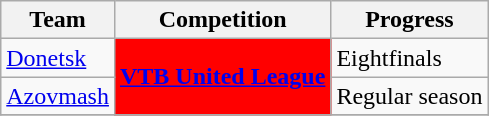<table class="wikitable sortable">
<tr>
<th>Team</th>
<th>Competition</th>
<th>Progress</th>
</tr>
<tr>
<td><a href='#'>Donetsk</a></td>
<td rowspan="2" style="background-color:red;color:white;text-align:center"><strong><span><a href='#'>VTB United League</a></span></strong></td>
<td>Eightfinals</td>
</tr>
<tr>
<td><a href='#'>Azovmash</a></td>
<td>Regular season</td>
</tr>
<tr>
</tr>
</table>
